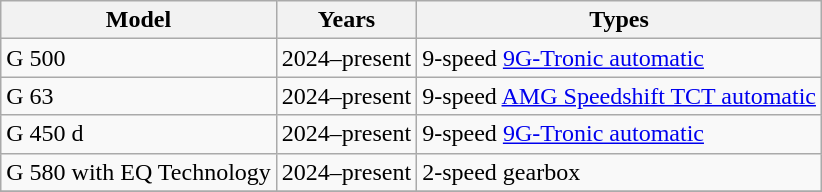<table class=wikitable>
<tr>
<th>Model</th>
<th>Years</th>
<th>Types</th>
</tr>
<tr>
<td>G 500</td>
<td>2024–present</td>
<td>9-speed <a href='#'>9G-Tronic automatic</a></td>
</tr>
<tr>
<td>G 63</td>
<td>2024–present</td>
<td>9-speed <a href='#'>AMG Speedshift TCT automatic</a></td>
</tr>
<tr>
<td>G 450 d</td>
<td>2024–present</td>
<td>9-speed <a href='#'>9G-Tronic automatic</a></td>
</tr>
<tr>
<td>G 580 with EQ Technology</td>
<td>2024–present</td>
<td>2-speed gearbox</td>
</tr>
<tr>
</tr>
</table>
